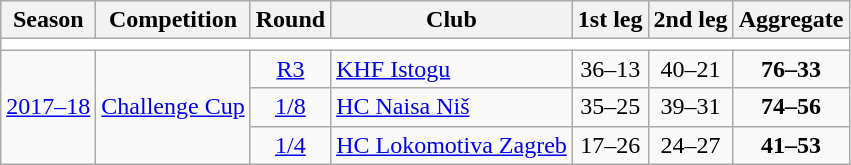<table class="wikitable">
<tr>
<th>Season</th>
<th>Competition</th>
<th>Round</th>
<th>Club</th>
<th>1st leg</th>
<th>2nd leg</th>
<th>Aggregate</th>
</tr>
<tr>
<td colspan="7" bgcolor=white></td>
</tr>
<tr>
<td rowspan="3"><a href='#'>2017–18</a></td>
<td rowspan="3"><a href='#'>Challenge Cup</a></td>
<td style="text-align:center;"><a href='#'>R3</a></td>
<td> <a href='#'>KHF Istogu</a></td>
<td style="text-align:center;">36–13</td>
<td style="text-align:center;">40–21</td>
<td style="text-align:center;"><strong>76–33</strong></td>
</tr>
<tr>
<td style="text-align:center;"><a href='#'>1/8</a></td>
<td> <a href='#'>HC Naisa Niš</a></td>
<td style="text-align:center;">35–25</td>
<td style="text-align:center;">39–31</td>
<td style="text-align:center;"><strong>74–56</strong></td>
</tr>
<tr>
<td style="text-align:center;"><a href='#'>1/4</a></td>
<td> <a href='#'>HC Lokomotiva Zagreb</a></td>
<td style="text-align:center;">17–26</td>
<td style="text-align:center;">24–27</td>
<td style="text-align:center;"><strong>41–53</strong></td>
</tr>
</table>
